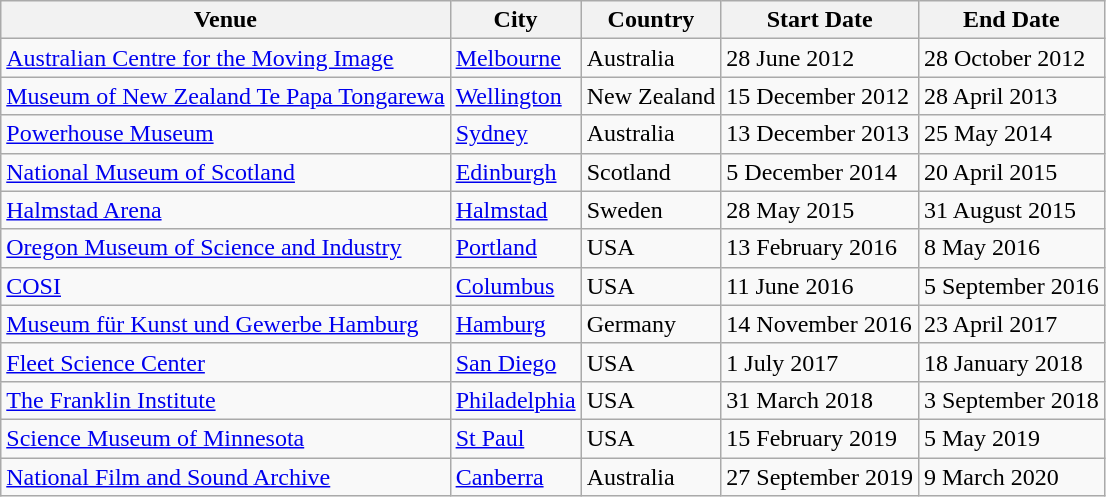<table class="wikitable">
<tr>
<th>Venue</th>
<th>City</th>
<th>Country</th>
<th>Start Date</th>
<th>End Date</th>
</tr>
<tr>
<td><a href='#'>Australian Centre for the Moving Image</a></td>
<td><a href='#'>Melbourne</a></td>
<td>Australia</td>
<td>28 June 2012</td>
<td>28 October 2012</td>
</tr>
<tr>
<td><a href='#'>Museum of New Zealand Te Papa Tongarewa</a></td>
<td><a href='#'>Wellington</a></td>
<td>New Zealand</td>
<td>15 December 2012</td>
<td>28 April 2013</td>
</tr>
<tr>
<td><a href='#'>Powerhouse Museum</a></td>
<td><a href='#'>Sydney</a></td>
<td>Australia</td>
<td>13 December 2013</td>
<td>25 May 2014</td>
</tr>
<tr>
<td><a href='#'>National Museum of Scotland</a></td>
<td><a href='#'>Edinburgh</a></td>
<td>Scotland</td>
<td>5 December 2014</td>
<td>20 April 2015</td>
</tr>
<tr>
<td><a href='#'>Halmstad Arena</a></td>
<td><a href='#'>Halmstad</a></td>
<td>Sweden</td>
<td>28 May 2015</td>
<td>31 August 2015</td>
</tr>
<tr>
<td><a href='#'>Oregon Museum of Science and Industry</a></td>
<td><a href='#'>Portland</a></td>
<td>USA</td>
<td>13 February 2016</td>
<td>8 May 2016</td>
</tr>
<tr>
<td><a href='#'>COSI</a></td>
<td><a href='#'>Columbus</a></td>
<td>USA</td>
<td>11 June 2016</td>
<td>5 September 2016</td>
</tr>
<tr>
<td><a href='#'>Museum für Kunst und Gewerbe Hamburg</a></td>
<td><a href='#'>Hamburg</a></td>
<td>Germany</td>
<td>14 November 2016</td>
<td>23 April 2017</td>
</tr>
<tr>
<td><a href='#'>Fleet Science Center</a></td>
<td><a href='#'>San Diego</a></td>
<td>USA</td>
<td>1 July 2017</td>
<td>18 January 2018</td>
</tr>
<tr>
<td><a href='#'>The Franklin Institute</a></td>
<td><a href='#'>Philadelphia</a></td>
<td>USA</td>
<td>31 March 2018</td>
<td>3 September 2018</td>
</tr>
<tr>
<td><a href='#'>Science Museum of Minnesota</a></td>
<td><a href='#'>St Paul</a></td>
<td>USA</td>
<td>15 February 2019</td>
<td>5 May 2019</td>
</tr>
<tr>
<td><a href='#'>National Film and Sound Archive</a></td>
<td><a href='#'>Canberra</a></td>
<td>Australia</td>
<td>27 September 2019</td>
<td>9 March 2020</td>
</tr>
</table>
